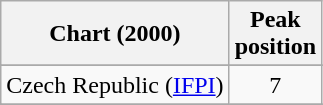<table class="wikitable">
<tr>
<th align="left">Chart (2000)</th>
<th align="center">Peak<br>position</th>
</tr>
<tr>
</tr>
<tr>
</tr>
<tr>
<td align="left">Czech Republic (<a href='#'>IFPI</a>)</td>
<td align="center">7</td>
</tr>
<tr>
</tr>
<tr>
</tr>
</table>
